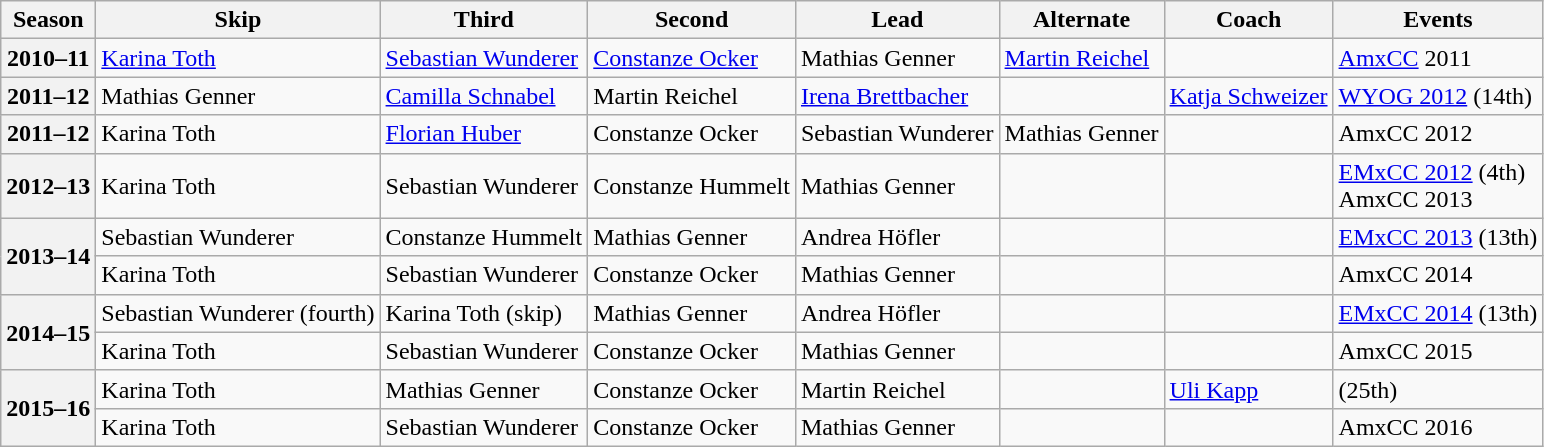<table class="wikitable">
<tr>
<th scope="col">Season</th>
<th scope="col">Skip</th>
<th scope="col">Third</th>
<th scope="col">Second</th>
<th scope="col">Lead</th>
<th scope="col">Alternate</th>
<th scope="col">Coach</th>
<th scope="col">Events</th>
</tr>
<tr>
<th scope="row">2010–11</th>
<td><a href='#'>Karina Toth</a></td>
<td><a href='#'>Sebastian Wunderer</a></td>
<td><a href='#'>Constanze Ocker</a></td>
<td>Mathias Genner</td>
<td><a href='#'>Martin Reichel</a></td>
<td></td>
<td><a href='#'>AmxCC</a> 2011 </td>
</tr>
<tr>
<th scope="row">2011–12</th>
<td>Mathias Genner</td>
<td><a href='#'>Camilla Schnabel</a></td>
<td>Martin Reichel</td>
<td><a href='#'>Irena Brettbacher</a></td>
<td></td>
<td><a href='#'>Katja Schweizer</a></td>
<td><a href='#'>WYOG 2012</a> (14th)</td>
</tr>
<tr>
<th scope="row">2011–12</th>
<td>Karina Toth</td>
<td><a href='#'>Florian Huber</a></td>
<td>Constanze Ocker</td>
<td>Sebastian Wunderer</td>
<td>Mathias Genner</td>
<td></td>
<td>AmxCC 2012 </td>
</tr>
<tr>
<th scope="row">2012–13</th>
<td>Karina Toth</td>
<td>Sebastian Wunderer</td>
<td>Constanze Hummelt</td>
<td>Mathias Genner</td>
<td></td>
<td></td>
<td><a href='#'>EMxCC 2012</a> (4th)<br>AmxCC 2013 </td>
</tr>
<tr>
<th scope="row" rowspan="2">2013–14</th>
<td>Sebastian Wunderer</td>
<td>Constanze Hummelt</td>
<td>Mathias Genner</td>
<td>Andrea Höfler</td>
<td></td>
<td></td>
<td><a href='#'>EMxCC 2013</a> (13th)</td>
</tr>
<tr>
<td>Karina Toth</td>
<td>Sebastian Wunderer</td>
<td>Constanze Ocker</td>
<td>Mathias Genner</td>
<td></td>
<td></td>
<td>AmxCC 2014 </td>
</tr>
<tr>
<th scope="row" rowspan="2">2014–15</th>
<td>Sebastian Wunderer (fourth)</td>
<td>Karina Toth (skip)</td>
<td>Mathias Genner</td>
<td>Andrea Höfler</td>
<td></td>
<td></td>
<td><a href='#'>EMxCC 2014</a> (13th)</td>
</tr>
<tr>
<td>Karina Toth</td>
<td>Sebastian Wunderer</td>
<td>Constanze Ocker</td>
<td>Mathias Genner</td>
<td></td>
<td></td>
<td>AmxCC 2015 </td>
</tr>
<tr>
<th scope="row" rowspan="2">2015–16</th>
<td>Karina Toth</td>
<td>Mathias Genner</td>
<td>Constanze Ocker</td>
<td>Martin Reichel</td>
<td></td>
<td><a href='#'>Uli Kapp</a></td>
<td> (25th)</td>
</tr>
<tr>
<td>Karina Toth</td>
<td>Sebastian Wunderer</td>
<td>Constanze Ocker</td>
<td>Mathias Genner</td>
<td></td>
<td></td>
<td>AmxCC 2016 </td>
</tr>
</table>
